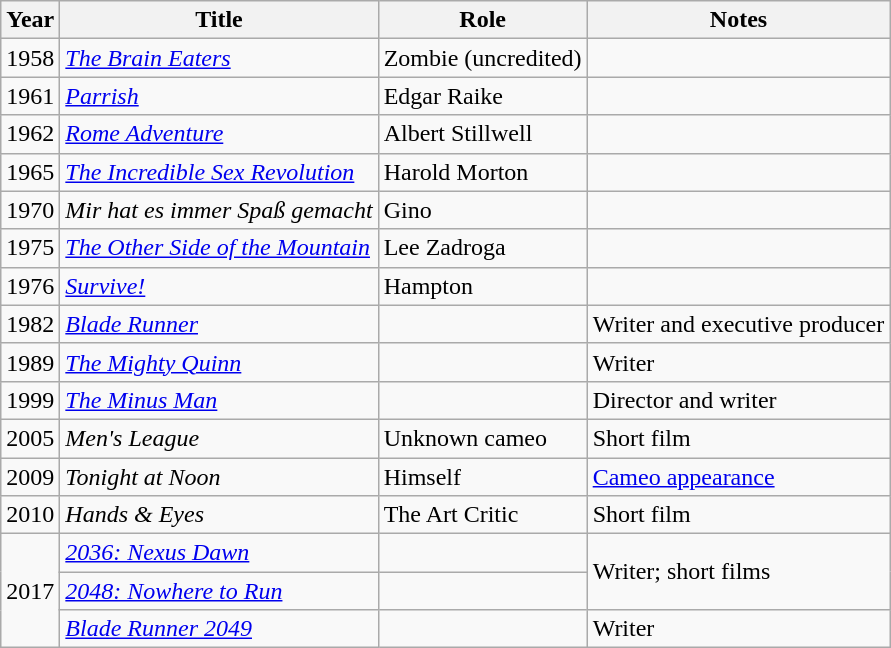<table class="wikitable sortable">
<tr>
<th>Year</th>
<th>Title</th>
<th>Role</th>
<th>Notes</th>
</tr>
<tr>
<td>1958</td>
<td><em><a href='#'>The Brain Eaters</a></em></td>
<td>Zombie (uncredited)</td>
<td></td>
</tr>
<tr>
<td>1961</td>
<td><em><a href='#'>Parrish</a></em></td>
<td>Edgar Raike</td>
<td></td>
</tr>
<tr>
<td>1962</td>
<td><em><a href='#'>Rome Adventure</a></em></td>
<td>Albert Stillwell</td>
<td></td>
</tr>
<tr>
<td>1965</td>
<td><em><a href='#'>The Incredible Sex Revolution</a></em></td>
<td>Harold Morton</td>
<td></td>
</tr>
<tr>
<td>1970</td>
<td><em>Mir hat es immer Spaß gemacht</em></td>
<td>Gino</td>
<td></td>
</tr>
<tr>
<td>1975</td>
<td><em><a href='#'>The Other Side of the Mountain</a></em></td>
<td>Lee Zadroga</td>
<td></td>
</tr>
<tr>
<td>1976</td>
<td><em><a href='#'>Survive!</a></em></td>
<td>Hampton</td>
<td></td>
</tr>
<tr>
<td>1982</td>
<td><em><a href='#'>Blade Runner</a></em></td>
<td></td>
<td>Writer and executive producer</td>
</tr>
<tr>
<td>1989</td>
<td><em><a href='#'>The Mighty Quinn</a></em></td>
<td></td>
<td>Writer</td>
</tr>
<tr>
<td>1999</td>
<td><em><a href='#'>The Minus Man</a></em></td>
<td></td>
<td>Director and writer</td>
</tr>
<tr>
<td>2005</td>
<td><em>Men's League</em></td>
<td>Unknown cameo</td>
<td>Short film</td>
</tr>
<tr>
<td>2009</td>
<td><em>Tonight at Noon</em></td>
<td>Himself</td>
<td><a href='#'>Cameo appearance</a></td>
</tr>
<tr>
<td>2010</td>
<td><em>Hands & Eyes</em></td>
<td>The Art Critic</td>
<td>Short film</td>
</tr>
<tr>
<td rowspan="3">2017</td>
<td><em><a href='#'>2036: Nexus Dawn</a></em></td>
<td></td>
<td rowspan="2">Writer; short films</td>
</tr>
<tr>
<td><em><a href='#'>2048: Nowhere to Run</a></em></td>
<td></td>
</tr>
<tr>
<td><em><a href='#'>Blade Runner 2049</a></em></td>
<td></td>
<td>Writer</td>
</tr>
</table>
